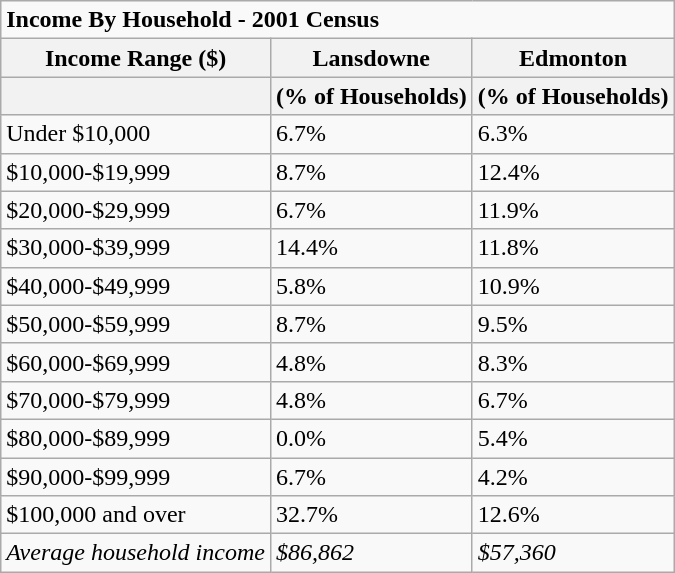<table class="wikitable">
<tr>
<td colspan="3"><strong>Income By Household - 2001 Census</strong></td>
</tr>
<tr>
<th>Income Range ($)</th>
<th>Lansdowne</th>
<th>Edmonton</th>
</tr>
<tr>
<th></th>
<th>(% of Households)</th>
<th>(% of Households)</th>
</tr>
<tr>
<td>Under $10,000</td>
<td>6.7%</td>
<td>6.3%</td>
</tr>
<tr>
<td>$10,000-$19,999</td>
<td>8.7%</td>
<td>12.4%</td>
</tr>
<tr>
<td>$20,000-$29,999</td>
<td>6.7%</td>
<td>11.9%</td>
</tr>
<tr>
<td>$30,000-$39,999</td>
<td>14.4%</td>
<td>11.8%</td>
</tr>
<tr>
<td>$40,000-$49,999</td>
<td>5.8%</td>
<td>10.9%</td>
</tr>
<tr>
<td>$50,000-$59,999</td>
<td>8.7%</td>
<td>9.5%</td>
</tr>
<tr>
<td>$60,000-$69,999</td>
<td>4.8%</td>
<td>8.3%</td>
</tr>
<tr>
<td>$70,000-$79,999</td>
<td>4.8%</td>
<td>6.7%</td>
</tr>
<tr>
<td>$80,000-$89,999</td>
<td>0.0%</td>
<td>5.4%</td>
</tr>
<tr>
<td>$90,000-$99,999</td>
<td>6.7%</td>
<td>4.2%</td>
</tr>
<tr>
<td>$100,000 and over</td>
<td>32.7%</td>
<td>12.6%</td>
</tr>
<tr>
<td><em>Average household income</em></td>
<td><em>$86,862 </em></td>
<td><em>$57,360</em></td>
</tr>
</table>
